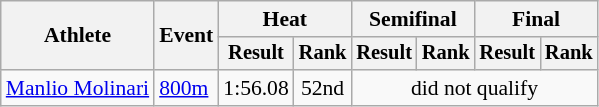<table class="wikitable" style="font-size:90%">
<tr>
<th rowspan="2">Athlete</th>
<th rowspan="2">Event</th>
<th colspan="2">Heat</th>
<th colspan="2">Semifinal</th>
<th colspan="2">Final</th>
</tr>
<tr style="font-size:95%">
<th>Result</th>
<th>Rank</th>
<th>Result</th>
<th>Rank</th>
<th>Result</th>
<th>Rank</th>
</tr>
<tr align=center>
<td align=left><a href='#'>Manlio Molinari</a></td>
<td align=left><a href='#'>800m</a></td>
<td>1:56.08</td>
<td>52nd</td>
<td colspan=4>did not qualify</td>
</tr>
</table>
